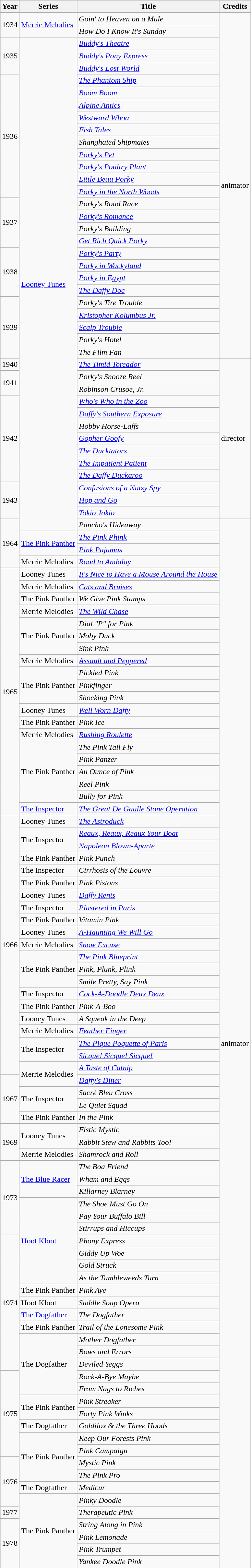<table class="wikitable sortable">
<tr>
<th>Year</th>
<th>Series</th>
<th>Title</th>
<th>Credits</th>
</tr>
<tr>
<td rowspan="2">1934</td>
<td rowspan="2"><a href='#'>Merrie Melodies</a></td>
<td><em>Goin' to Heaven on a Mule</em></td>
<td rowspan="28">animator</td>
</tr>
<tr>
<td><em>How Do I Know It's Sunday</em></td>
</tr>
<tr>
<td rowspan="3">1935</td>
<td rowspan="40"><a href='#'>Looney Tunes</a></td>
<td><em><a href='#'>Buddy's Theatre</a></em></td>
</tr>
<tr>
<td><em><a href='#'>Buddy's Pony Express</a></em></td>
</tr>
<tr>
<td><em><a href='#'>Buddy's Lost World</a></em></td>
</tr>
<tr>
<td rowspan="10">1936</td>
<td><em><a href='#'>The Phantom Ship</a></em></td>
</tr>
<tr>
<td><em><a href='#'>Boom Boom</a></em></td>
</tr>
<tr>
<td><em><a href='#'>Alpine Antics</a></em></td>
</tr>
<tr>
<td><em><a href='#'>Westward Whoa</a></em></td>
</tr>
<tr>
<td><em><a href='#'>Fish Tales</a></em></td>
</tr>
<tr>
<td><em>Shanghaied Shipmates</em></td>
</tr>
<tr>
<td><em><a href='#'>Porky's Pet</a></em></td>
</tr>
<tr>
<td><em><a href='#'>Porky's Poultry Plant</a></em></td>
</tr>
<tr>
<td><em><a href='#'>Little Beau Porky</a></em></td>
</tr>
<tr>
<td><em><a href='#'>Porky in the North Woods</a></em></td>
</tr>
<tr>
<td rowspan="4">1937</td>
<td><em>Porky's Road Race</em></td>
</tr>
<tr>
<td><em><a href='#'>Porky's Romance</a></em></td>
</tr>
<tr>
<td><em>Porky's Building</em></td>
</tr>
<tr>
<td><em><a href='#'>Get Rich Quick Porky</a></em></td>
</tr>
<tr>
<td rowspan="4">1938</td>
<td><em><a href='#'>Porky's Party</a></em></td>
</tr>
<tr>
<td><em><a href='#'>Porky in Wackyland</a></em></td>
</tr>
<tr>
<td><em><a href='#'>Porky in Egypt</a></em></td>
</tr>
<tr>
<td><em><a href='#'>The Daffy Doc</a></em></td>
</tr>
<tr>
<td rowspan="5">1939</td>
<td><em>Porky's Tire Trouble</em></td>
</tr>
<tr>
<td><em><a href='#'>Kristopher Kolumbus Jr.</a></em></td>
</tr>
<tr>
<td><em><a href='#'>Scalp Trouble</a></em></td>
</tr>
<tr>
<td><em>Porky's Hotel</em></td>
</tr>
<tr>
<td><em>The Film Fan</em></td>
</tr>
<tr>
<td>1940</td>
<td><em><a href='#'>The Timid Toreador</a></em></td>
<td rowspan="13">director</td>
</tr>
<tr>
<td rowspan="2">1941</td>
<td><em>Porky's Snooze Reel</em></td>
</tr>
<tr>
<td><em>Robinson Crusoe, Jr.</em></td>
</tr>
<tr>
<td rowspan="7">1942</td>
<td><em><a href='#'>Who's Who in the Zoo</a></em></td>
</tr>
<tr>
<td><em><a href='#'>Daffy's Southern Exposure</a></em></td>
</tr>
<tr>
<td><em>Hobby Horse-Laffs</em></td>
</tr>
<tr>
<td><em><a href='#'>Gopher Goofy</a></em></td>
</tr>
<tr>
<td><em><a href='#'>The Ducktators</a></em></td>
</tr>
<tr>
<td><em><a href='#'>The Impatient Patient</a></em></td>
</tr>
<tr>
<td><em><a href='#'>The Daffy Duckaroo</a></em></td>
</tr>
<tr>
<td rowspan="3">1943</td>
<td><em><a href='#'>Confusions of a Nutzy Spy</a></em></td>
</tr>
<tr>
<td><em><a href='#'>Hop and Go</a></em></td>
</tr>
<tr>
<td><em><a href='#'>Tokio Jokio</a></em></td>
</tr>
<tr>
<td rowspan="4">1964</td>
<td><em>Pancho's Hideaway</em></td>
<td rowspan="89">animator</td>
</tr>
<tr>
<td rowspan="2"><a href='#'>The Pink Panther</a></td>
<td><em><a href='#'>The Pink Phink</a></em></td>
</tr>
<tr>
<td><em><a href='#'>Pink Pajamas</a></em></td>
</tr>
<tr>
<td>Merrie Melodies</td>
<td><em><a href='#'>Road to Andalay</a></em></td>
</tr>
<tr>
<td rowspan="20">1965</td>
<td>Looney Tunes</td>
<td><em><a href='#'>It's Nice to Have a Mouse Around the House</a></em></td>
</tr>
<tr>
<td>Merrie Melodies</td>
<td><em><a href='#'>Cats and Bruises</a></em></td>
</tr>
<tr>
<td>The Pink Panther</td>
<td><em>We Give Pink Stamps</em></td>
</tr>
<tr>
<td>Merrie Melodies</td>
<td><em><a href='#'>The Wild Chase</a></em></td>
</tr>
<tr>
<td rowspan="3">The Pink Panther</td>
<td><em>Dial "P" for Pink</em></td>
</tr>
<tr>
<td><em>Moby Duck</em></td>
</tr>
<tr>
<td><em>Sink Pink</em></td>
</tr>
<tr>
<td>Merrie Melodies</td>
<td><em><a href='#'>Assault and Peppered</a></em></td>
</tr>
<tr>
<td rowspan="3">The Pink Panther</td>
<td><em>Pickled Pink</em></td>
</tr>
<tr>
<td><em>Pinkfinger</em></td>
</tr>
<tr>
<td><em>Shocking Pink</em></td>
</tr>
<tr>
<td>Looney Tunes</td>
<td><em><a href='#'>Well Worn Daffy</a></em></td>
</tr>
<tr>
<td>The Pink Panther</td>
<td><em>Pink Ice</em></td>
</tr>
<tr>
<td>Merrie Melodies</td>
<td><em><a href='#'>Rushing Roulette</a></em></td>
</tr>
<tr>
<td rowspan="5">The Pink Panther</td>
<td><em>The Pink Tail Fly</em></td>
</tr>
<tr>
<td><em>Pink Panzer</em></td>
</tr>
<tr>
<td><em>An Ounce of Pink</em></td>
</tr>
<tr>
<td><em>Reel Pink</em></td>
</tr>
<tr>
<td><em>Bully for Pink</em></td>
</tr>
<tr>
<td><a href='#'>The Inspector</a></td>
<td><em><a href='#'>The Great De Gaulle Stone Operation</a></em></td>
</tr>
<tr>
<td rowspan="21">1966</td>
<td>Looney Tunes</td>
<td><em><a href='#'>The Astroduck</a></em></td>
</tr>
<tr>
<td rowspan="2">The Inspector</td>
<td><em><a href='#'>Reaux, Reaux, Reaux Your Boat</a></em></td>
</tr>
<tr>
<td><em><a href='#'>Napoleon Blown-Aparte</a></em></td>
</tr>
<tr>
<td>The Pink Panther</td>
<td><em>Pink Punch</em></td>
</tr>
<tr>
<td>The Inspector</td>
<td><em>Cirrhosis of the Louvre</em></td>
</tr>
<tr>
<td>The Pink Panther</td>
<td><em>Pink Pistons</em></td>
</tr>
<tr>
<td>Looney Tunes</td>
<td><em><a href='#'>Daffy Rents</a></em></td>
</tr>
<tr>
<td>The Inspector</td>
<td><em><a href='#'>Plastered in Paris</a></em></td>
</tr>
<tr>
<td>The Pink Panther</td>
<td><em>Vitamin Pink</em></td>
</tr>
<tr>
<td>Looney Tunes</td>
<td><em><a href='#'>A-Haunting We Will Go</a></em></td>
</tr>
<tr>
<td>Merrie Melodies</td>
<td><em><a href='#'>Snow Excuse</a></em></td>
</tr>
<tr>
<td rowspan="3">The Pink Panther</td>
<td><em><a href='#'>The Pink Blueprint</a></em></td>
</tr>
<tr>
<td><em>Pink, Plunk, Plink</em></td>
</tr>
<tr>
<td><em>Smile Pretty, Say Pink</em></td>
</tr>
<tr>
<td>The Inspector</td>
<td><em><a href='#'>Cock-A-Doodle Deux Deux</a></em></td>
</tr>
<tr>
<td>The Pink Panther</td>
<td><em>Pink-A-Boo</em></td>
</tr>
<tr>
<td>Looney Tunes</td>
<td><em>A Squeak in the Deep</em></td>
</tr>
<tr>
<td>Merrie Melodies</td>
<td><em><a href='#'>Feather Finger</a></em></td>
</tr>
<tr>
<td rowspan="2">The Inspector</td>
<td><em><a href='#'>The Pique Poquette of Paris</a></em></td>
</tr>
<tr>
<td><em><a href='#'>Sicque! Sicque! Sicque!</a></em></td>
</tr>
<tr>
<td rowspan="2">Merrie Melodies</td>
<td><em><a href='#'>A Taste of Catnip</a></em></td>
</tr>
<tr>
<td rowspan="4">1967</td>
<td><em><a href='#'>Daffy's Diner</a></em></td>
</tr>
<tr>
<td rowspan="2">The Inspector</td>
<td><em>Sacré Bleu Cross</em></td>
</tr>
<tr>
<td><em>Le Quiet Squad</em></td>
</tr>
<tr>
<td>The Pink Panther</td>
<td><em>In the Pink</em></td>
</tr>
<tr>
<td rowspan="3">1969</td>
<td rowspan="2">Looney Tunes</td>
<td><em>Fistic Mystic</em></td>
</tr>
<tr>
<td><em>Rabbit Stew and Rabbits Too!</em></td>
</tr>
<tr>
<td>Merrie Melodies</td>
<td><em>Shamrock and Roll</em></td>
</tr>
<tr>
<td rowspan="6">1973</td>
<td rowspan="3"><a href='#'>The Blue Racer</a></td>
<td><em>The Boa Friend</em></td>
</tr>
<tr>
<td><em>Wham and Eggs</em></td>
</tr>
<tr>
<td><em>Killarney Blarney</em></td>
</tr>
<tr>
<td rowspan="7"><a href='#'>Hoot Kloot</a></td>
<td><em>The Shoe Must Go On</em></td>
</tr>
<tr>
<td><em>Pay Your Buffalo Bill</em></td>
</tr>
<tr>
<td><em>Stirrups and Hiccups</em></td>
</tr>
<tr>
<td rowspan="11">1974</td>
<td><em>Phony Express</em></td>
</tr>
<tr>
<td><em>Giddy Up Woe</em></td>
</tr>
<tr>
<td><em>Gold Struck</em></td>
</tr>
<tr>
<td><em>As the Tumbleweeds Turn</em></td>
</tr>
<tr>
<td>The Pink Panther</td>
<td><em>Pink Aye</em></td>
</tr>
<tr>
<td>Hoot Kloot</td>
<td><em>Saddle Soap Opera</em></td>
</tr>
<tr>
<td><a href='#'>The Dogfather</a></td>
<td><em>The Dogfather</em></td>
</tr>
<tr>
<td>The Pink Panther</td>
<td><em>Trail of the Lonesome Pink</em></td>
</tr>
<tr>
<td rowspan="5">The Dogfather</td>
<td><em>Mother Dogfather</em></td>
</tr>
<tr>
<td><em>Bows and Errors</em></td>
</tr>
<tr>
<td><em>Deviled Yeggs</em></td>
</tr>
<tr>
<td rowspan="7">1975</td>
<td><em>Rock-A-Bye Maybe</em></td>
</tr>
<tr>
<td><em>From Nags to Riches</em></td>
</tr>
<tr>
<td rowspan="2">The Pink Panther</td>
<td><em>Pink Streaker</em></td>
</tr>
<tr>
<td><em>Forty Pink Winks</em></td>
</tr>
<tr>
<td>The Dogfather</td>
<td><em>Goldilox & the Three Hoods</em></td>
</tr>
<tr>
<td rowspan="4">The Pink Panther</td>
<td><em>Keep Our Forests Pink</em></td>
</tr>
<tr>
<td><em>Pink Campaign</em></td>
</tr>
<tr>
<td rowspan="4">1976</td>
<td><em>Mystic Pink</em></td>
</tr>
<tr>
<td><em>The Pink Pro</em></td>
</tr>
<tr>
<td>The Dogfather</td>
<td><em>Medicur</em></td>
</tr>
<tr>
<td rowspan="6">The Pink Panther</td>
<td><em>Pinky Doodle</em></td>
</tr>
<tr>
<td>1977</td>
<td><em>Therapeutic Pink</em></td>
</tr>
<tr>
<td rowspan="4">1978</td>
<td><em>String Along in Pink</em></td>
</tr>
<tr>
<td><em>Pink Lemonade</em></td>
</tr>
<tr>
<td><em>Pink Trumpet</em></td>
</tr>
<tr>
<td><em>Yankee Doodle Pink</em></td>
</tr>
</table>
